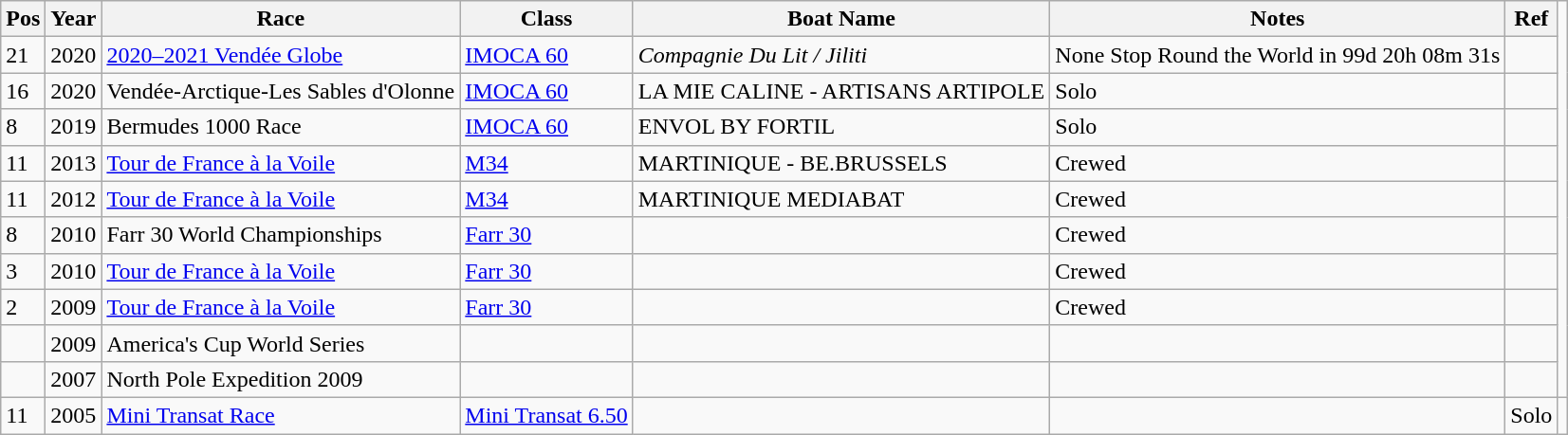<table class="wikitable sortable">
<tr>
<th>Pos</th>
<th>Year</th>
<th>Race</th>
<th>Class</th>
<th>Boat Name</th>
<th>Notes</th>
<th>Ref</th>
</tr>
<tr>
<td>21</td>
<td>2020</td>
<td><a href='#'>2020–2021 Vendée Globe</a></td>
<td><a href='#'>IMOCA 60</a></td>
<td><em>Compagnie Du Lit / Jiliti</em></td>
<td>None Stop Round the World in 99d 20h 08m 31s</td>
<td></td>
</tr>
<tr>
<td>16</td>
<td>2020</td>
<td>Vendée-Arctique-Les Sables d'Olonne</td>
<td><a href='#'>IMOCA 60</a></td>
<td>LA MIE CALINE - ARTISANS ARTIPOLE</td>
<td>Solo</td>
<td></td>
</tr>
<tr>
<td>8</td>
<td>2019</td>
<td>Bermudes 1000 Race</td>
<td><a href='#'>IMOCA 60</a></td>
<td>ENVOL BY FORTIL</td>
<td>Solo</td>
<td></td>
</tr>
<tr>
<td>11</td>
<td>2013</td>
<td><a href='#'>Tour de France à la Voile</a></td>
<td><a href='#'>M34</a></td>
<td>MARTINIQUE - BE.BRUSSELS</td>
<td>Crewed</td>
<td></td>
</tr>
<tr>
<td>11</td>
<td>2012</td>
<td><a href='#'>Tour de France à la Voile</a></td>
<td><a href='#'>M34</a></td>
<td>MARTINIQUE MEDIABAT</td>
<td>Crewed</td>
<td></td>
</tr>
<tr>
<td>8</td>
<td>2010</td>
<td>Farr 30 World Championships</td>
<td><a href='#'>Farr 30</a></td>
<td></td>
<td>Crewed</td>
<td></td>
</tr>
<tr>
<td>3</td>
<td>2010</td>
<td><a href='#'>Tour de France à la Voile</a></td>
<td><a href='#'>Farr 30</a></td>
<td></td>
<td>Crewed</td>
<td></td>
</tr>
<tr>
<td>2</td>
<td>2009</td>
<td><a href='#'>Tour de France à la Voile</a></td>
<td><a href='#'>Farr 30</a></td>
<td></td>
<td>Crewed</td>
<td></td>
</tr>
<tr>
<td></td>
<td>2009</td>
<td>America's Cup World Series</td>
<td></td>
<td></td>
<td></td>
<td></td>
</tr>
<tr>
<td></td>
<td>2007</td>
<td>North Pole Expedition 2009</td>
<td></td>
<td></td>
<td></td>
<td></td>
</tr>
<tr>
<td>11</td>
<td>2005</td>
<td><a href='#'>Mini Transat Race</a></td>
<td><a href='#'>Mini Transat 6.50</a></td>
<td></td>
<td></td>
<td>Solo</td>
<td></td>
</tr>
</table>
